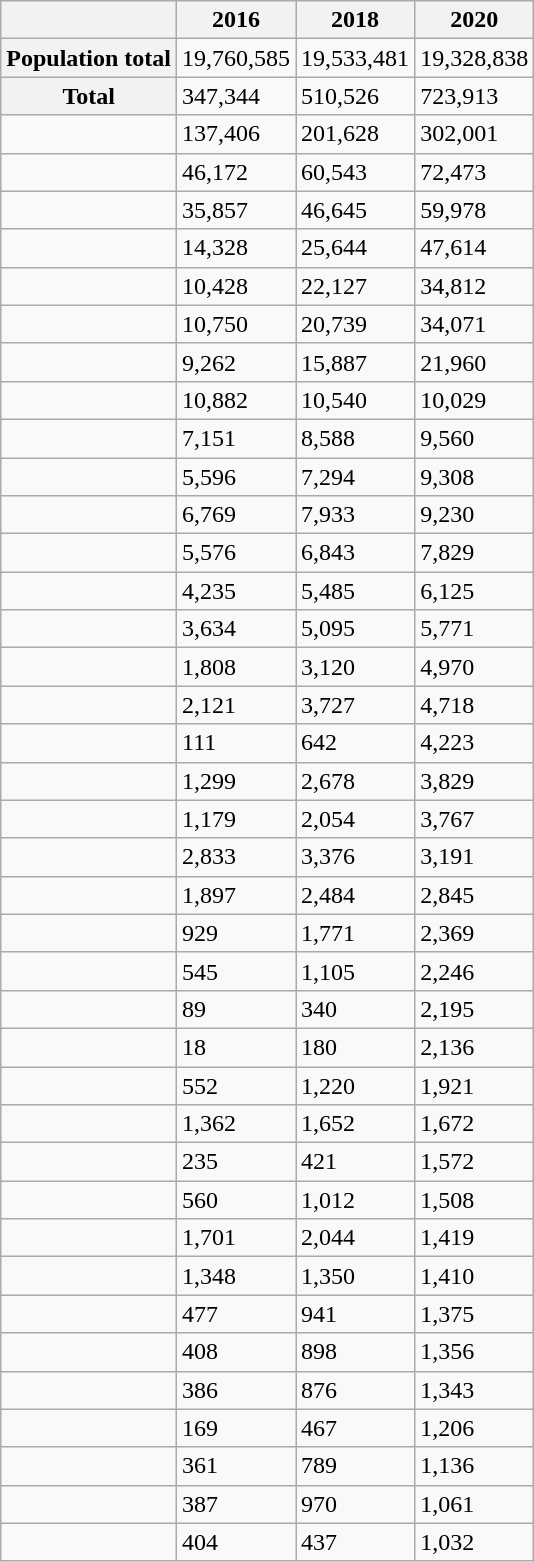<table class="wikitable">
<tr>
<th></th>
<th>2016</th>
<th>2018</th>
<th>2020</th>
</tr>
<tr>
<th>Population total</th>
<td>19,760,585</td>
<td>19,533,481</td>
<td>19,328,838</td>
</tr>
<tr>
<th>Total</th>
<td>347,344</td>
<td>510,526</td>
<td>723,913</td>
</tr>
<tr>
<td></td>
<td>137,406</td>
<td>201,628</td>
<td>302,001</td>
</tr>
<tr>
<td></td>
<td>46,172</td>
<td>60,543</td>
<td>72,473</td>
</tr>
<tr>
<td></td>
<td>35,857</td>
<td>46,645</td>
<td>59,978</td>
</tr>
<tr>
<td></td>
<td>14,328</td>
<td>25,644</td>
<td>47,614</td>
</tr>
<tr>
<td></td>
<td>10,428</td>
<td>22,127</td>
<td>34,812</td>
</tr>
<tr>
<td></td>
<td>10,750</td>
<td>20,739</td>
<td>34,071</td>
</tr>
<tr>
<td></td>
<td>9,262</td>
<td>15,887</td>
<td>21,960</td>
</tr>
<tr>
<td></td>
<td>10,882</td>
<td>10,540</td>
<td>10,029</td>
</tr>
<tr>
<td></td>
<td>7,151</td>
<td>8,588</td>
<td>9,560</td>
</tr>
<tr>
<td></td>
<td>5,596</td>
<td>7,294</td>
<td>9,308</td>
</tr>
<tr>
<td></td>
<td>6,769</td>
<td>7,933</td>
<td>9,230</td>
</tr>
<tr>
<td></td>
<td>5,576</td>
<td>6,843</td>
<td>7,829</td>
</tr>
<tr>
<td></td>
<td>4,235</td>
<td>5,485</td>
<td>6,125</td>
</tr>
<tr>
<td></td>
<td>3,634</td>
<td>5,095</td>
<td>5,771</td>
</tr>
<tr>
<td></td>
<td>1,808</td>
<td>3,120</td>
<td>4,970</td>
</tr>
<tr>
<td></td>
<td>2,121</td>
<td>3,727</td>
<td>4,718</td>
</tr>
<tr>
<td></td>
<td>111</td>
<td>642</td>
<td>4,223</td>
</tr>
<tr>
<td></td>
<td>1,299</td>
<td>2,678</td>
<td>3,829</td>
</tr>
<tr>
<td></td>
<td>1,179</td>
<td>2,054</td>
<td>3,767</td>
</tr>
<tr>
<td></td>
<td>2,833</td>
<td>3,376</td>
<td>3,191</td>
</tr>
<tr>
<td></td>
<td>1,897</td>
<td>2,484</td>
<td>2,845</td>
</tr>
<tr>
<td></td>
<td>929</td>
<td>1,771</td>
<td>2,369</td>
</tr>
<tr>
<td></td>
<td>545</td>
<td>1,105</td>
<td>2,246</td>
</tr>
<tr>
<td></td>
<td>89</td>
<td>340</td>
<td>2,195</td>
</tr>
<tr>
<td></td>
<td>18</td>
<td>180</td>
<td>2,136</td>
</tr>
<tr>
<td></td>
<td>552</td>
<td>1,220</td>
<td>1,921</td>
</tr>
<tr>
<td></td>
<td>1,362</td>
<td>1,652</td>
<td>1,672</td>
</tr>
<tr>
<td></td>
<td>235</td>
<td>421</td>
<td>1,572</td>
</tr>
<tr>
<td></td>
<td>560</td>
<td>1,012</td>
<td>1,508</td>
</tr>
<tr>
<td></td>
<td>1,701</td>
<td>2,044</td>
<td>1,419</td>
</tr>
<tr>
<td></td>
<td>1,348</td>
<td>1,350</td>
<td>1,410</td>
</tr>
<tr>
<td></td>
<td>477</td>
<td>941</td>
<td>1,375</td>
</tr>
<tr>
<td></td>
<td>408</td>
<td>898</td>
<td>1,356</td>
</tr>
<tr>
<td></td>
<td>386</td>
<td>876</td>
<td>1,343</td>
</tr>
<tr>
<td></td>
<td>169</td>
<td>467</td>
<td>1,206</td>
</tr>
<tr>
<td></td>
<td>361</td>
<td>789</td>
<td>1,136</td>
</tr>
<tr>
<td></td>
<td>387</td>
<td>970</td>
<td>1,061</td>
</tr>
<tr>
<td></td>
<td>404</td>
<td>437</td>
<td>1,032</td>
</tr>
</table>
